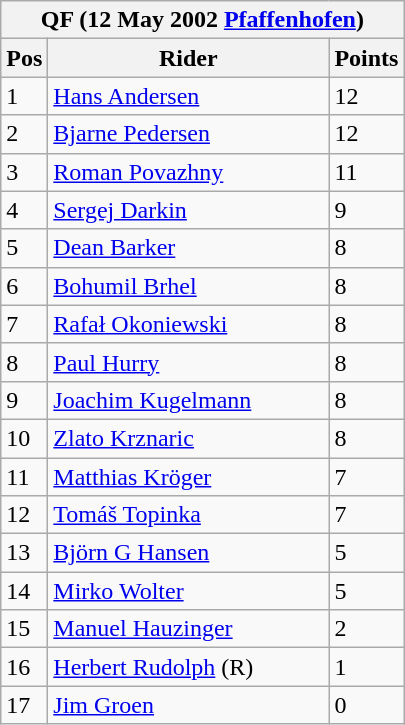<table class="wikitable">
<tr>
<th colspan="6">QF (12 May 2002  <a href='#'>Pfaffenhofen</a>)</th>
</tr>
<tr>
<th width=20>Pos</th>
<th width=180>Rider</th>
<th width=40>Points</th>
</tr>
<tr>
<td>1</td>
<td style="text-align:left;"> <a href='#'>Hans Andersen</a></td>
<td>12</td>
</tr>
<tr>
<td>2</td>
<td style="text-align:left;"> <a href='#'>Bjarne Pedersen</a></td>
<td>12</td>
</tr>
<tr>
<td>3</td>
<td style="text-align:left;"> <a href='#'>Roman Povazhny</a></td>
<td>11</td>
</tr>
<tr>
<td>4</td>
<td style="text-align:left;"> <a href='#'>Sergej Darkin</a></td>
<td>9</td>
</tr>
<tr>
<td>5</td>
<td style="text-align:left;"> <a href='#'>Dean Barker</a></td>
<td>8</td>
</tr>
<tr>
<td>6</td>
<td style="text-align:left;"> <a href='#'>Bohumil Brhel</a></td>
<td>8</td>
</tr>
<tr>
<td>7</td>
<td style="text-align:left;"> <a href='#'>Rafał Okoniewski</a></td>
<td>8</td>
</tr>
<tr>
<td>8</td>
<td style="text-align:left;"> <a href='#'>Paul Hurry</a></td>
<td>8</td>
</tr>
<tr>
<td>9</td>
<td style="text-align:left;"> <a href='#'>Joachim Kugelmann</a></td>
<td>8</td>
</tr>
<tr>
<td>10</td>
<td style="text-align:left;"> <a href='#'>Zlato Krznaric</a></td>
<td>8</td>
</tr>
<tr>
<td>11</td>
<td style="text-align:left;"> <a href='#'>Matthias Kröger</a></td>
<td>7</td>
</tr>
<tr>
<td>12</td>
<td style="text-align:left;"> <a href='#'>Tomáš Topinka</a></td>
<td>7</td>
</tr>
<tr>
<td>13</td>
<td style="text-align:left;"> <a href='#'>Björn G Hansen</a></td>
<td>5</td>
</tr>
<tr>
<td>14</td>
<td style="text-align:left;"> <a href='#'>Mirko Wolter</a></td>
<td>5</td>
</tr>
<tr>
<td>15</td>
<td style="text-align:left;"> <a href='#'>Manuel Hauzinger</a></td>
<td>2</td>
</tr>
<tr>
<td>16</td>
<td style="text-align:left;"> <a href='#'>Herbert Rudolph</a> (R)</td>
<td>1</td>
</tr>
<tr>
<td>17</td>
<td style="text-align:left;"> <a href='#'>Jim Groen</a></td>
<td>0</td>
</tr>
</table>
